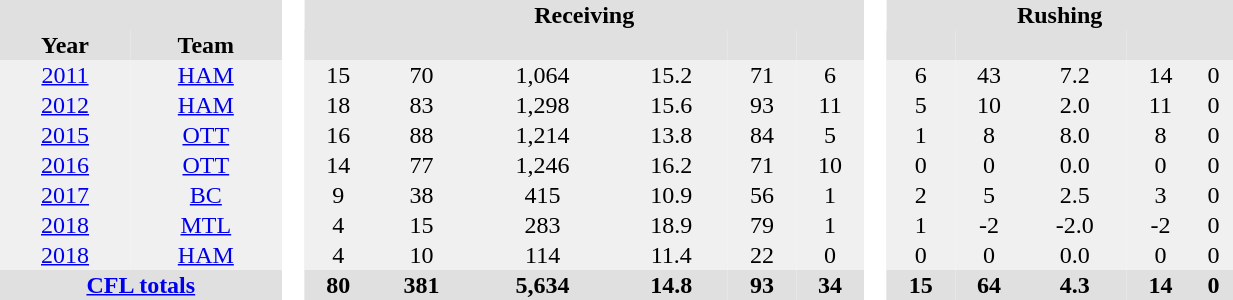<table BORDER="0" CELLPADDING="1" CELLSPACING="0" width="65%" style="text-align:center">
<tr bgcolor="#e0e0e0">
<th colspan="2"></th>
<th rowspan="100" bgcolor="#ffffff"> </th>
<th colspan="6">Receiving</th>
<th rowspan="100" bgcolor="#ffffff"> </th>
<th colspan="5">Rushing</th>
</tr>
<tr bgcolor="#e0e0e0">
<th>Year</th>
<th>Team</th>
<th></th>
<th></th>
<th></th>
<th></th>
<th></th>
<th></th>
<th></th>
<th></th>
<th></th>
<th></th>
<th></th>
</tr>
<tr ALIGN="center" bgcolor="#f0f0f0">
<td><a href='#'>2011</a></td>
<td><a href='#'>HAM</a></td>
<td>15</td>
<td>70</td>
<td>1,064</td>
<td>15.2</td>
<td>71</td>
<td>6</td>
<td>6</td>
<td>43</td>
<td>7.2</td>
<td>14</td>
<td>0</td>
</tr>
<tr ALIGN="center" bgcolor="#f0f0f0">
<td><a href='#'>2012</a></td>
<td><a href='#'>HAM</a></td>
<td>18</td>
<td>83</td>
<td>1,298</td>
<td>15.6</td>
<td>93</td>
<td>11</td>
<td>5</td>
<td>10</td>
<td>2.0</td>
<td>11</td>
<td>0</td>
</tr>
<tr ALIGN="center" bgcolor="#f0f0f0">
<td><a href='#'>2015</a></td>
<td><a href='#'>OTT</a></td>
<td>16</td>
<td>88</td>
<td>1,214</td>
<td>13.8</td>
<td>84</td>
<td>5</td>
<td>1</td>
<td>8</td>
<td>8.0</td>
<td>8</td>
<td>0</td>
</tr>
<tr ALIGN="center" bgcolor="#f0f0f0">
<td><a href='#'>2016</a></td>
<td><a href='#'>OTT</a></td>
<td>14</td>
<td>77</td>
<td>1,246</td>
<td>16.2</td>
<td>71</td>
<td>10</td>
<td>0</td>
<td>0</td>
<td>0.0</td>
<td>0</td>
<td>0</td>
</tr>
<tr ALIGN="center" bgcolor="#f0f0f0">
<td><a href='#'>2017</a></td>
<td><a href='#'>BC</a></td>
<td>9</td>
<td>38</td>
<td>415</td>
<td>10.9</td>
<td>56</td>
<td>1</td>
<td>2</td>
<td>5</td>
<td>2.5</td>
<td>3</td>
<td>0</td>
</tr>
<tr ALIGN="center" bgcolor="#f0f0f0">
<td><a href='#'>2018</a></td>
<td><a href='#'>MTL</a></td>
<td>4</td>
<td>15</td>
<td>283</td>
<td>18.9</td>
<td>79</td>
<td>1</td>
<td>1</td>
<td>-2</td>
<td>-2.0</td>
<td>-2</td>
<td>0</td>
</tr>
<tr ALIGN="center" bgcolor="#f0f0f0">
<td><a href='#'>2018</a></td>
<td><a href='#'>HAM</a></td>
<td>4</td>
<td>10</td>
<td>114</td>
<td>11.4</td>
<td>22</td>
<td>0</td>
<td>0</td>
<td>0</td>
<td>0.0</td>
<td>0</td>
<td>0</td>
</tr>
<tr bgcolor="#e0e0e0">
<th colspan="2"><a href='#'>CFL totals</a></th>
<th>80</th>
<th>381</th>
<th>5,634</th>
<th>14.8</th>
<th>93</th>
<th>34</th>
<th>15</th>
<th>64</th>
<th>4.3</th>
<th>14</th>
<th>0</th>
</tr>
</table>
